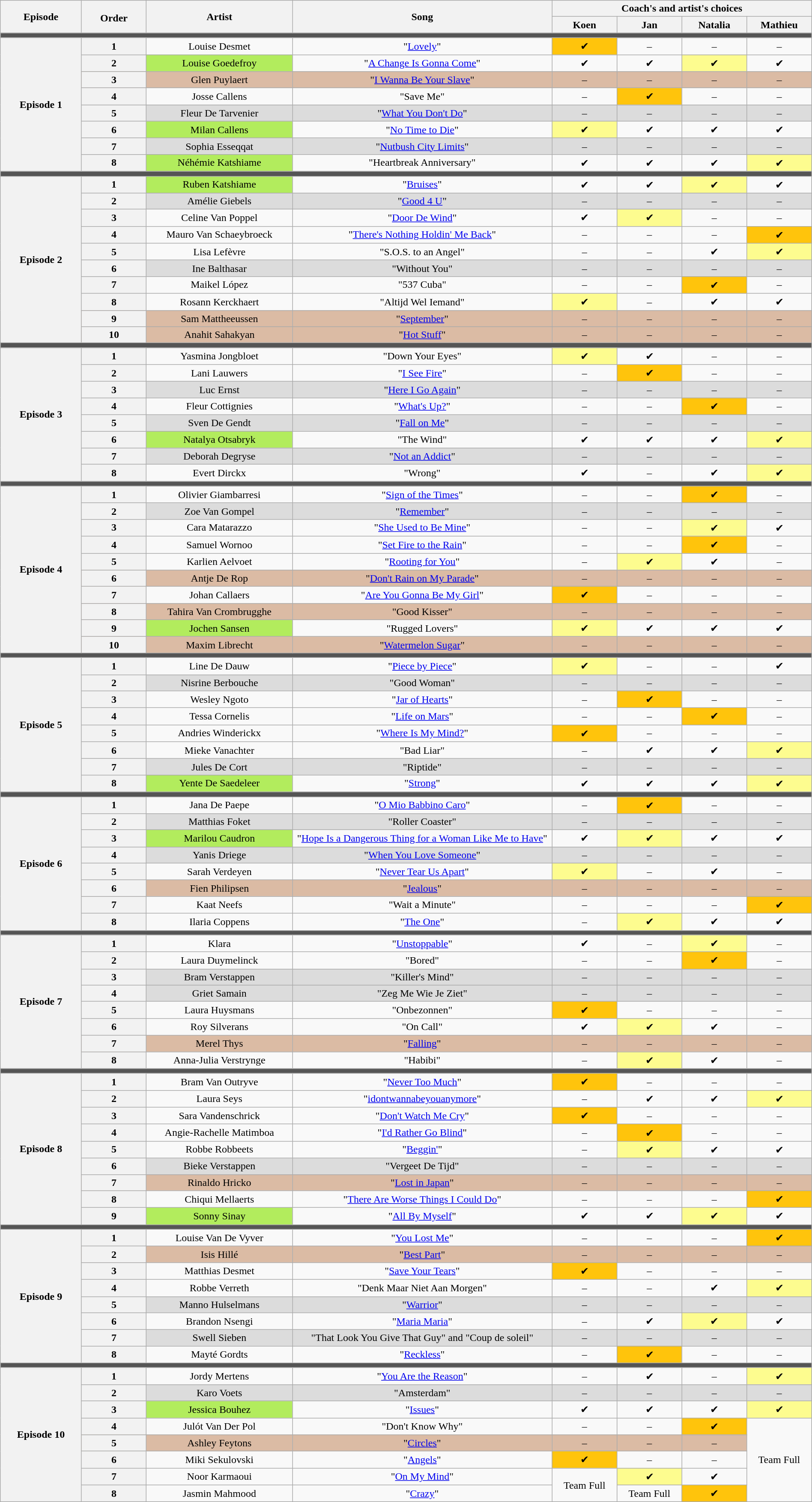<table class="wikitable" style="text-align:center; width:100%">
<tr>
<th rowspan="2" scope="col" style="width:10%">Episode</th>
<th rowspan="2" scope="col" style="width:08%">Order<sup></sup></th>
<th rowspan="2" scope="col" style="width:18%">Artist</th>
<th rowspan="2" scope="col" style="width:32%">Song</th>
<th colspan="4" scope="col" style="width:32%">Coach's and artist's choices</th>
</tr>
<tr>
<th style="width:08%">Koen</th>
<th style="width:08%">Jan</th>
<th style="width:08%">Natalia</th>
<th style="width:08%">Mathieu</th>
</tr>
<tr>
<td colspan="8" style="background:#555"></td>
</tr>
<tr>
<th rowspan="8" scope="row">Episode 1<br></th>
<th>1</th>
<td>Louise Desmet</td>
<td>"<a href='#'>Lovely</a>"</td>
<td style="background:#ffc40c">✔</td>
<td>–</td>
<td>–</td>
<td>–</td>
</tr>
<tr>
<th scope="row">2</th>
<td style="background-color:#B2EC5D">Louise Goedefroy</td>
<td>"<a href='#'>A Change Is Gonna Come</a>"</td>
<td>✔</td>
<td>✔</td>
<td style="background:#fdfc8f">✔</td>
<td>✔</td>
</tr>
<tr style="background:#dbbba4">
<th scope="row">3</th>
<td>Glen Puylaert</td>
<td>"<a href='#'>I Wanna Be Your Slave</a>"</td>
<td>–</td>
<td>–</td>
<td>–</td>
<td>–</td>
</tr>
<tr>
<th scope="row">4</th>
<td>Josse Callens</td>
<td>"Save Me"</td>
<td>–</td>
<td style="background:#ffc40c">✔</td>
<td>–</td>
<td>–</td>
</tr>
<tr style="background:#DCDCDC">
<th scope="row">5</th>
<td>Fleur De Tarvenier</td>
<td>"<a href='#'>What You Don't Do</a>"</td>
<td>–</td>
<td>–</td>
<td>–</td>
<td>–</td>
</tr>
<tr>
<th scope="row">6</th>
<td style="background-color:#B2EC5D">Milan Callens</td>
<td>"<a href='#'>No Time to Die</a>"</td>
<td style="background:#fdfc8f">✔</td>
<td>✔</td>
<td>✔</td>
<td>✔</td>
</tr>
<tr style="background:#DCDCDC">
<th scope="row">7</th>
<td>Sophia Esseqqat</td>
<td>"<a href='#'>Nutbush City Limits</a>"</td>
<td>–</td>
<td>–</td>
<td>–</td>
<td>–</td>
</tr>
<tr>
<th scope="row">8</th>
<td style="background-color:#B2EC5D">Néhémie Katshiame</td>
<td>"Heartbreak Anniversary"</td>
<td>✔</td>
<td>✔</td>
<td>✔</td>
<td style="background:#fdfc8f">✔</td>
</tr>
<tr>
<td colspan="8" style="background:#555"></td>
</tr>
<tr>
<th rowspan="10">Episode 2<br></th>
<th>1</th>
<td style="background-color:#B2EC5D">Ruben Katshiame</td>
<td>"<a href='#'>Bruises</a>"</td>
<td>✔</td>
<td>✔</td>
<td style="background:#fdfc8f">✔</td>
<td>✔</td>
</tr>
<tr style="background:#DCDCDC">
<th>2</th>
<td>Amélie Giebels</td>
<td>"<a href='#'>Good 4 U</a>"</td>
<td>–</td>
<td>–</td>
<td>–</td>
<td>–</td>
</tr>
<tr>
<th>3</th>
<td>Celine Van Poppel</td>
<td>"<a href='#'>Door De Wind</a>"</td>
<td>✔</td>
<td style="background:#fdfc8f">✔</td>
<td>–</td>
<td>–</td>
</tr>
<tr>
<th>4</th>
<td>Mauro Van Schaeybroeck</td>
<td>"<a href='#'>There's Nothing Holdin' Me Back</a>"</td>
<td>–</td>
<td>–</td>
<td>–</td>
<td style="background:#ffc40c">✔</td>
</tr>
<tr>
<th>5</th>
<td>Lisa Lefèvre</td>
<td>"S.O.S. to an Angel"</td>
<td>–</td>
<td>–</td>
<td>✔</td>
<td style="background:#fdfc8f">✔</td>
</tr>
<tr style="background:#DCDCDC">
<th>6</th>
<td>Ine Balthasar</td>
<td>"Without You"</td>
<td>–</td>
<td>–</td>
<td>–</td>
<td>–</td>
</tr>
<tr>
<th>7</th>
<td>Maikel López</td>
<td>"537 Cuba"</td>
<td>–</td>
<td>–</td>
<td style="background:#ffc40c">✔</td>
<td>–</td>
</tr>
<tr>
<th>8</th>
<td>Rosann Kerckhaert</td>
<td>"Altijd Wel Iemand"</td>
<td style="background:#fdfc8f">✔</td>
<td>–</td>
<td>✔</td>
<td>✔</td>
</tr>
<tr style="background:#dbbba4">
<th>9</th>
<td>Sam Mattheeussen</td>
<td>"<a href='#'>September</a>"</td>
<td>–</td>
<td>–</td>
<td>–</td>
<td>–</td>
</tr>
<tr style="background:#dbbba4">
<th>10</th>
<td>Anahit Sahakyan</td>
<td>"<a href='#'>Hot Stuff</a>"</td>
<td>–</td>
<td>–</td>
<td>–</td>
<td>–</td>
</tr>
<tr>
<td colspan="8" style="background:#555"></td>
</tr>
<tr>
<th rowspan="8">Episode 3<br></th>
<th>1</th>
<td>Yasmina Jongbloet</td>
<td>"Down Your Eyes"</td>
<td style="background:#fdfc8f">✔</td>
<td>✔</td>
<td>–</td>
<td>–</td>
</tr>
<tr>
<th>2</th>
<td>Lani Lauwers</td>
<td>"<a href='#'>I See Fire</a>"</td>
<td>–</td>
<td style="background:#ffc40c">✔</td>
<td>–</td>
<td>–</td>
</tr>
<tr style="background:#DCDCDC">
<th>3</th>
<td>Luc Ernst</td>
<td>"<a href='#'>Here I Go Again</a>"</td>
<td>–</td>
<td>–</td>
<td>–</td>
<td>–</td>
</tr>
<tr>
<th>4</th>
<td>Fleur Cottignies</td>
<td>"<a href='#'>What's Up?</a>"</td>
<td>–</td>
<td>–</td>
<td style="background:#ffc40c">✔</td>
<td>–</td>
</tr>
<tr style="background:#DCDCDC">
<th>5</th>
<td>Sven De Gendt</td>
<td>"<a href='#'>Fall on Me</a>"</td>
<td>–</td>
<td>–</td>
<td>–</td>
<td>–</td>
</tr>
<tr>
<th>6</th>
<td style="background-color:#B2EC5D">Natalya Otsabryk</td>
<td>"The Wind"</td>
<td>✔</td>
<td>✔</td>
<td>✔</td>
<td style="background:#fdfc8f">✔</td>
</tr>
<tr style="background:#DCDCDC">
<th>7</th>
<td>Deborah Degryse</td>
<td>"<a href='#'>Not an Addict</a>"</td>
<td>–</td>
<td>–</td>
<td>–</td>
<td>–</td>
</tr>
<tr>
<th>8</th>
<td>Evert Dirckx</td>
<td>"Wrong"</td>
<td>✔</td>
<td>–</td>
<td>✔</td>
<td style="background:#fdfc8f">✔</td>
</tr>
<tr>
<td colspan="8" style="background:#555"></td>
</tr>
<tr>
<th rowspan="10">Episode 4<br></th>
<th>1</th>
<td>Olivier Giambarresi</td>
<td>"<a href='#'>Sign of the Times</a>"</td>
<td>–</td>
<td>–</td>
<td style="background:#ffc40c">✔</td>
<td>–</td>
</tr>
<tr style="background:#DCDCDC">
<th>2</th>
<td>Zoe Van Gompel</td>
<td>"<a href='#'>Remember</a>"</td>
<td>–</td>
<td>–</td>
<td>–</td>
<td>–</td>
</tr>
<tr>
<th>3</th>
<td>Cara Matarazzo</td>
<td>"<a href='#'>She Used to Be Mine</a>"</td>
<td>–</td>
<td>–</td>
<td style="background:#fdfc8f">✔</td>
<td>✔</td>
</tr>
<tr>
<th>4</th>
<td>Samuel Wornoo</td>
<td>"<a href='#'>Set Fire to the Rain</a>"</td>
<td>–</td>
<td>–</td>
<td style="background:#ffc40c">✔</td>
<td>–</td>
</tr>
<tr>
<th>5</th>
<td>Karlien Aelvoet</td>
<td>"<a href='#'>Rooting for You</a>"</td>
<td>–</td>
<td style="background:#fdfc8f">✔</td>
<td>✔</td>
<td>–</td>
</tr>
<tr style="background:#dbbba4">
<th>6</th>
<td>Antje De Rop</td>
<td>"<a href='#'>Don't Rain on My Parade</a>"</td>
<td>–</td>
<td>–</td>
<td>–</td>
<td>–</td>
</tr>
<tr>
<th>7</th>
<td>Johan Callaers</td>
<td>"<a href='#'>Are You Gonna Be My Girl</a>"</td>
<td style="background:#ffc40c">✔</td>
<td>–</td>
<td>–</td>
<td>–</td>
</tr>
<tr style="background:#dbbba4">
<th>8</th>
<td>Tahira Van Crombrugghe</td>
<td>"Good Kisser"</td>
<td>–</td>
<td>–</td>
<td>–</td>
<td>–</td>
</tr>
<tr>
<th>9</th>
<td style="background-color:#B2EC5D">Jochen Sansen</td>
<td>"Rugged Lovers"</td>
<td style="background:#fdfc8f">✔</td>
<td>✔</td>
<td>✔</td>
<td>✔</td>
</tr>
<tr style="background:#dbbba4">
<th>10</th>
<td>Maxim Librecht</td>
<td>"<a href='#'>Watermelon Sugar</a>"</td>
<td>–</td>
<td>–</td>
<td>–</td>
<td>–</td>
</tr>
<tr>
<td colspan="8" style="background:#555"></td>
</tr>
<tr>
<th rowspan="8">Episode 5<br></th>
<th>1</th>
<td>Line De Dauw</td>
<td>"<a href='#'>Piece by Piece</a>"</td>
<td style="background:#fdfc8f">✔</td>
<td>–</td>
<td>–</td>
<td>✔</td>
</tr>
<tr style="background:#DCDCDC">
<th>2</th>
<td>Nisrine Berbouche</td>
<td>"Good Woman"</td>
<td>–</td>
<td>–</td>
<td>–</td>
<td>–</td>
</tr>
<tr>
<th>3</th>
<td>Wesley Ngoto</td>
<td>"<a href='#'>Jar of Hearts</a>"</td>
<td>–</td>
<td style="background:#ffc40c">✔</td>
<td>–</td>
<td>–</td>
</tr>
<tr>
<th>4</th>
<td>Tessa Cornelis</td>
<td>"<a href='#'>Life on Mars</a>"</td>
<td>–</td>
<td>–</td>
<td style="background:#ffc40c">✔</td>
<td>–</td>
</tr>
<tr>
<th>5</th>
<td>Andries Winderickx</td>
<td>"<a href='#'>Where Is My Mind?</a>"</td>
<td style="background:#ffc40c">✔</td>
<td>–</td>
<td>–</td>
<td>–</td>
</tr>
<tr>
<th>6</th>
<td>Mieke Vanachter</td>
<td>"Bad Liar"</td>
<td>–</td>
<td>✔</td>
<td>✔</td>
<td style="background:#fdfc8f">✔</td>
</tr>
<tr style="background:#DCDCDC">
<th>7</th>
<td>Jules De Cort</td>
<td>"Riptide"</td>
<td>–</td>
<td>–</td>
<td>–</td>
<td>–</td>
</tr>
<tr>
<th>8</th>
<td style="background-color:#B2EC5D">Yente De Saedeleer</td>
<td>"<a href='#'>Strong</a>"</td>
<td>✔</td>
<td>✔</td>
<td>✔</td>
<td style="background:#fdfc8f">✔</td>
</tr>
<tr>
<td colspan="8" style="background:#555"></td>
</tr>
<tr>
<th rowspan="8">Episode 6<br></th>
<th>1</th>
<td>Jana De Paepe</td>
<td>"<a href='#'>O Mio Babbino Caro</a>"</td>
<td>–</td>
<td style="background:#ffc40c">✔</td>
<td>–</td>
<td>–</td>
</tr>
<tr style="background:#DCDCDC">
<th>2</th>
<td>Matthias Foket</td>
<td>"Roller Coaster"</td>
<td>–</td>
<td>–</td>
<td>–</td>
<td>–</td>
</tr>
<tr>
<th>3</th>
<td style="background-color:#B2EC5D">Marilou Caudron</td>
<td>"<a href='#'>Hope Is a Dangerous Thing for a Woman Like Me to Have</a>"</td>
<td>✔</td>
<td style="background:#fdfc8f">✔</td>
<td>✔</td>
<td>✔</td>
</tr>
<tr style="background:#DCDCDC">
<th>4</th>
<td>Yanis Driege</td>
<td>"<a href='#'>When You Love Someone</a>"</td>
<td>–</td>
<td>–</td>
<td>–</td>
<td>–</td>
</tr>
<tr>
<th>5</th>
<td>Sarah Verdeyen</td>
<td>"<a href='#'>Never Tear Us Apart</a>"</td>
<td style="background:#fdfc8f">✔</td>
<td>–</td>
<td>✔</td>
<td>–</td>
</tr>
<tr style="background:#dbbba4">
<th>6</th>
<td>Fien Philipsen</td>
<td>"<a href='#'>Jealous</a>"</td>
<td>–</td>
<td>–</td>
<td>–</td>
<td>–</td>
</tr>
<tr>
<th>7</th>
<td>Kaat Neefs</td>
<td>"Wait a Minute"</td>
<td>–</td>
<td>–</td>
<td>–</td>
<td style="background:#ffc40c">✔</td>
</tr>
<tr>
<th>8</th>
<td>Ilaria Coppens</td>
<td>"<a href='#'>The One</a>"</td>
<td>–</td>
<td style="background:#fdfc8f">✔</td>
<td>✔</td>
<td>✔</td>
</tr>
<tr>
<td colspan="8" style="background:#555"></td>
</tr>
<tr>
<th rowspan="8">Episode 7<br></th>
<th>1</th>
<td>Klara</td>
<td>"<a href='#'>Unstoppable</a>"</td>
<td>✔</td>
<td>–</td>
<td style="background:#fdfc8f">✔</td>
<td>–</td>
</tr>
<tr>
<th>2</th>
<td>Laura Duymelinck</td>
<td>"Bored"</td>
<td>–</td>
<td>–</td>
<td style="background:#ffc40c">✔</td>
<td>–</td>
</tr>
<tr style="background:#DCDCDC">
<th>3</th>
<td>Bram Verstappen</td>
<td>"Killer's Mind"</td>
<td>–</td>
<td>–</td>
<td>–</td>
<td>–</td>
</tr>
<tr style="background:#DCDCDC">
<th>4</th>
<td>Griet Samain</td>
<td>"Zeg Me Wie Je Ziet"</td>
<td>–</td>
<td>–</td>
<td>–</td>
<td>–</td>
</tr>
<tr>
<th>5</th>
<td>Laura Huysmans</td>
<td>"Onbezonnen"</td>
<td style="background:#ffc40c">✔</td>
<td>–</td>
<td>–</td>
<td>–</td>
</tr>
<tr>
<th>6</th>
<td>Roy Silverans</td>
<td>"On Call"</td>
<td>✔</td>
<td style="background:#fdfc8f">✔</td>
<td>✔</td>
<td>–</td>
</tr>
<tr style="background:#dbbba4">
<th>7</th>
<td>Merel Thys</td>
<td>"<a href='#'>Falling</a>"</td>
<td>–</td>
<td>–</td>
<td>–</td>
<td>–</td>
</tr>
<tr>
<th>8</th>
<td>Anna-Julia Verstrynge</td>
<td>"Habibi"</td>
<td>–</td>
<td style="background:#fdfc8f">✔</td>
<td>✔</td>
<td>–</td>
</tr>
<tr>
<td colspan="8" style="background:#555"></td>
</tr>
<tr>
<th rowspan="9">Episode 8<br></th>
<th>1</th>
<td>Bram Van Outryve</td>
<td>"<a href='#'>Never Too Much</a>"</td>
<td style="background:#ffc40c">✔</td>
<td>–</td>
<td>–</td>
<td>–</td>
</tr>
<tr>
<th>2</th>
<td>Laura Seys</td>
<td>"<a href='#'>idontwannabeyouanymore</a>"</td>
<td>–</td>
<td>✔</td>
<td>✔</td>
<td style="background:#fdfc8f">✔</td>
</tr>
<tr>
<th>3</th>
<td>Sara Vandenschrick</td>
<td>"<a href='#'>Don't Watch Me Cry</a>"</td>
<td style="background:#ffc40c">✔</td>
<td>–</td>
<td>–</td>
<td>–</td>
</tr>
<tr>
<th>4</th>
<td>Angie-Rachelle Matimboa</td>
<td>"<a href='#'>I'd Rather Go Blind</a>"</td>
<td>–</td>
<td style="background:#ffc40c">✔</td>
<td>–</td>
<td>–</td>
</tr>
<tr>
<th>5</th>
<td>Robbe Robbeets</td>
<td>"<a href='#'>Beggin'</a>"</td>
<td>–</td>
<td style="background:#fdfc8f">✔</td>
<td>✔</td>
<td>✔</td>
</tr>
<tr style="background:#DCDCDC">
<th>6</th>
<td>Bieke Verstappen</td>
<td>"Vergeet De Tijd"</td>
<td>–</td>
<td>–</td>
<td>–</td>
<td>–</td>
</tr>
<tr style="background:#dbbba4">
<th>7</th>
<td>Rinaldo Hricko</td>
<td>"<a href='#'>Lost in Japan</a>"</td>
<td>–</td>
<td>–</td>
<td>–</td>
<td>–</td>
</tr>
<tr>
<th>8</th>
<td>Chiqui Mellaerts</td>
<td>"<a href='#'>There Are Worse Things I Could Do</a>"</td>
<td>–</td>
<td>–</td>
<td>–</td>
<td style="background:#ffc40c">✔</td>
</tr>
<tr>
<th>9</th>
<td style="background-color:#B2EC5D">Sonny Sinay</td>
<td>"<a href='#'>All By Myself</a>"</td>
<td>✔</td>
<td>✔</td>
<td style="background:#fdfc8f">✔</td>
<td>✔</td>
</tr>
<tr>
<td colspan="8" style="background:#555"></td>
</tr>
<tr>
<th rowspan="8">Episode 9<br></th>
<th>1</th>
<td>Louise Van De Vyver</td>
<td>"<a href='#'>You Lost Me</a>"</td>
<td>–</td>
<td>–</td>
<td>–</td>
<td style="background:#ffc40c">✔</td>
</tr>
<tr style="background:#dbbba4">
<th>2</th>
<td>Isis Hillé</td>
<td>"<a href='#'>Best Part</a>"</td>
<td>–</td>
<td>–</td>
<td>–</td>
<td>–</td>
</tr>
<tr>
<th>3</th>
<td>Matthias Desmet</td>
<td>"<a href='#'>Save Your Tears</a>"</td>
<td style="background:#ffc40c">✔</td>
<td>–</td>
<td>–</td>
<td>–</td>
</tr>
<tr>
<th>4</th>
<td>Robbe Verreth</td>
<td>"Denk Maar Niet Aan Morgen"</td>
<td>–</td>
<td>–</td>
<td>✔</td>
<td style="background:#fdfc8f">✔</td>
</tr>
<tr style="background:#DCDCDC">
<th>5</th>
<td>Manno Hulselmans</td>
<td>"<a href='#'>Warrior</a>"</td>
<td>–</td>
<td>–</td>
<td>–</td>
<td>–</td>
</tr>
<tr>
<th>6</th>
<td>Brandon Nsengi</td>
<td>"<a href='#'>Maria Maria</a>"</td>
<td>–</td>
<td>✔</td>
<td style="background:#fdfc8f">✔</td>
<td>✔</td>
</tr>
<tr style="background:#DCDCDC">
<th>7</th>
<td>Swell Sieben</td>
<td>"That Look You Give That Guy" and "Coup de soleil"</td>
<td>–</td>
<td>–</td>
<td>–</td>
<td>–</td>
</tr>
<tr>
<th>8</th>
<td>Mayté Gordts</td>
<td>"<a href='#'>Reckless</a>"</td>
<td>–</td>
<td style="background:#ffc40c">✔</td>
<td>–</td>
<td>–</td>
</tr>
<tr>
<td colspan="8" style="background:#555"></td>
</tr>
<tr>
<th rowspan="9">Episode 10<br></th>
<th>1</th>
<td>Jordy Mertens</td>
<td>"<a href='#'>You Are the Reason</a>"</td>
<td>–</td>
<td>✔</td>
<td>–</td>
<td style="background:#fdfc8f">✔</td>
</tr>
<tr style="background:#DCDCDC">
<th>2</th>
<td>Karo Voets</td>
<td>"Amsterdam"</td>
<td>–</td>
<td>–</td>
<td>–</td>
<td>–</td>
</tr>
<tr>
<th>3</th>
<td style="background-color:#B2EC5D">Jessica Bouhez</td>
<td>"<a href='#'>Issues</a>"</td>
<td>✔</td>
<td>✔</td>
<td>✔</td>
<td style="background:#fdfc8f">✔</td>
</tr>
<tr>
<th>4</th>
<td>Julót Van Der Pol</td>
<td>"Don't Know Why"</td>
<td>–</td>
<td>–</td>
<td style="background:#ffc40c">✔</td>
<td rowspan="5">Team Full</td>
</tr>
<tr style="background:#dbbba4">
<th>5</th>
<td>Ashley Feytons</td>
<td>"<a href='#'>Circles</a>"</td>
<td>–</td>
<td>–</td>
<td>–</td>
</tr>
<tr>
<th>6</th>
<td>Miki Sekulovski</td>
<td>"<a href='#'>Angels</a>"</td>
<td style="background:#ffc40c">✔</td>
<td>–</td>
<td>–</td>
</tr>
<tr>
<th>7</th>
<td>Noor Karmaoui</td>
<td>"<a href='#'>On My Mind</a>"</td>
<td rowspan="2">Team Full</td>
<td style="background:#fdfc8f">✔</td>
<td>✔</td>
</tr>
<tr>
<th>8</th>
<td>Jasmin Mahmood</td>
<td>"<a href='#'>Crazy</a>"</td>
<td>Team Full</td>
<td style="background:#ffc40c">✔</td>
</tr>
</table>
